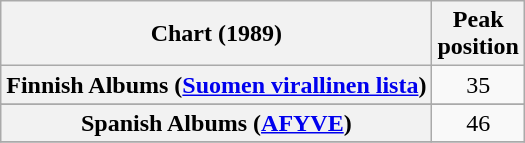<table class="wikitable sortable plainrowheaders" style="text-align:center">
<tr>
<th scope="col">Chart (1989)</th>
<th scope="col">Peak<br>position</th>
</tr>
<tr>
<th scope="row">Finnish Albums (<a href='#'>Suomen virallinen lista</a>)</th>
<td>35</td>
</tr>
<tr>
</tr>
<tr>
<th scope="row">Spanish Albums (<a href='#'>AFYVE</a>)</th>
<td>46</td>
</tr>
<tr>
</tr>
</table>
